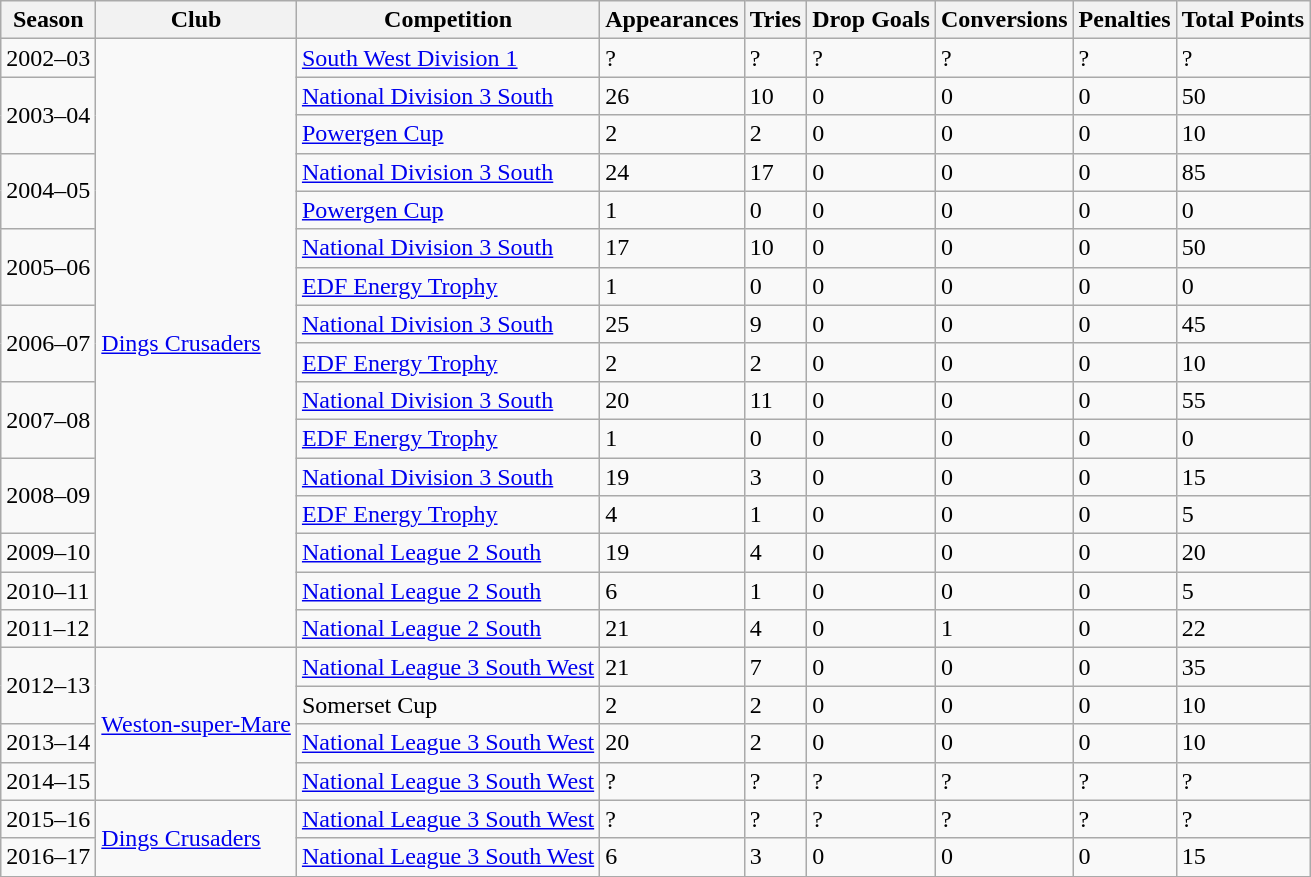<table class="wikitable sortable">
<tr>
<th>Season</th>
<th>Club</th>
<th>Competition</th>
<th>Appearances</th>
<th>Tries</th>
<th>Drop Goals</th>
<th>Conversions</th>
<th>Penalties</th>
<th>Total Points</th>
</tr>
<tr>
<td>2002–03</td>
<td rowspan=16 align=left><a href='#'>Dings Crusaders</a></td>
<td><a href='#'>South West Division 1</a></td>
<td>?</td>
<td>?</td>
<td>?</td>
<td>?</td>
<td>?</td>
<td>?</td>
</tr>
<tr>
<td rowspan=2 align=left>2003–04</td>
<td><a href='#'>National Division 3 South</a></td>
<td>26</td>
<td>10</td>
<td>0</td>
<td>0</td>
<td>0</td>
<td>50</td>
</tr>
<tr>
<td><a href='#'>Powergen Cup</a></td>
<td>2</td>
<td>2</td>
<td>0</td>
<td>0</td>
<td>0</td>
<td>10</td>
</tr>
<tr>
<td rowspan=2 align=left>2004–05</td>
<td><a href='#'>National Division 3 South</a></td>
<td>24</td>
<td>17</td>
<td>0</td>
<td>0</td>
<td>0</td>
<td>85</td>
</tr>
<tr>
<td><a href='#'>Powergen Cup</a></td>
<td>1</td>
<td>0</td>
<td>0</td>
<td>0</td>
<td>0</td>
<td>0</td>
</tr>
<tr>
<td rowspan=2 align=left>2005–06</td>
<td><a href='#'>National Division 3 South</a></td>
<td>17</td>
<td>10</td>
<td>0</td>
<td>0</td>
<td>0</td>
<td>50</td>
</tr>
<tr>
<td><a href='#'>EDF Energy Trophy</a></td>
<td>1</td>
<td>0</td>
<td>0</td>
<td>0</td>
<td>0</td>
<td>0</td>
</tr>
<tr>
<td rowspan=2 align=left>2006–07</td>
<td><a href='#'>National Division 3 South</a></td>
<td>25</td>
<td>9</td>
<td>0</td>
<td>0</td>
<td>0</td>
<td>45</td>
</tr>
<tr>
<td><a href='#'>EDF Energy Trophy</a></td>
<td>2</td>
<td>2</td>
<td>0</td>
<td>0</td>
<td>0</td>
<td>10</td>
</tr>
<tr>
<td rowspan=2 align=left>2007–08</td>
<td><a href='#'>National Division 3 South</a></td>
<td>20</td>
<td>11</td>
<td>0</td>
<td>0</td>
<td>0</td>
<td>55</td>
</tr>
<tr>
<td><a href='#'>EDF Energy Trophy</a></td>
<td>1</td>
<td>0</td>
<td>0</td>
<td>0</td>
<td>0</td>
<td>0</td>
</tr>
<tr>
<td rowspan=2 align=left>2008–09</td>
<td><a href='#'>National Division 3 South</a></td>
<td>19</td>
<td>3</td>
<td>0</td>
<td>0</td>
<td>0</td>
<td>15</td>
</tr>
<tr>
<td><a href='#'>EDF Energy Trophy</a></td>
<td>4</td>
<td>1</td>
<td>0</td>
<td>0</td>
<td>0</td>
<td>5</td>
</tr>
<tr>
<td>2009–10</td>
<td><a href='#'>National League 2 South</a></td>
<td>19</td>
<td>4</td>
<td>0</td>
<td>0</td>
<td>0</td>
<td>20</td>
</tr>
<tr>
<td>2010–11</td>
<td><a href='#'>National League 2 South</a></td>
<td>6</td>
<td>1</td>
<td>0</td>
<td>0</td>
<td>0</td>
<td>5</td>
</tr>
<tr>
<td>2011–12</td>
<td><a href='#'>National League 2 South</a></td>
<td>21</td>
<td>4</td>
<td>0</td>
<td>1</td>
<td>0</td>
<td>22</td>
</tr>
<tr>
<td rowspan=2 align=left>2012–13</td>
<td rowspan=4 align=left><a href='#'>Weston-super-Mare</a></td>
<td><a href='#'>National League 3 South West</a></td>
<td>21</td>
<td>7</td>
<td>0</td>
<td>0</td>
<td>0</td>
<td>35</td>
</tr>
<tr>
<td>Somerset Cup</td>
<td>2</td>
<td>2</td>
<td>0</td>
<td>0</td>
<td>0</td>
<td>10</td>
</tr>
<tr>
<td>2013–14</td>
<td><a href='#'>National League 3 South West</a></td>
<td>20</td>
<td>2</td>
<td>0</td>
<td>0</td>
<td>0</td>
<td>10</td>
</tr>
<tr>
<td>2014–15</td>
<td><a href='#'>National League 3 South West</a></td>
<td>?</td>
<td>?</td>
<td>?</td>
<td>?</td>
<td>?</td>
<td>?</td>
</tr>
<tr>
<td>2015–16</td>
<td rowspan=2 align=left><a href='#'>Dings Crusaders</a></td>
<td><a href='#'>National League 3 South West</a></td>
<td>?</td>
<td>?</td>
<td>?</td>
<td>?</td>
<td>?</td>
<td>?</td>
</tr>
<tr>
<td>2016–17</td>
<td><a href='#'>National League 3 South West</a></td>
<td>6</td>
<td>3</td>
<td>0</td>
<td>0</td>
<td>0</td>
<td>15</td>
</tr>
<tr>
</tr>
</table>
